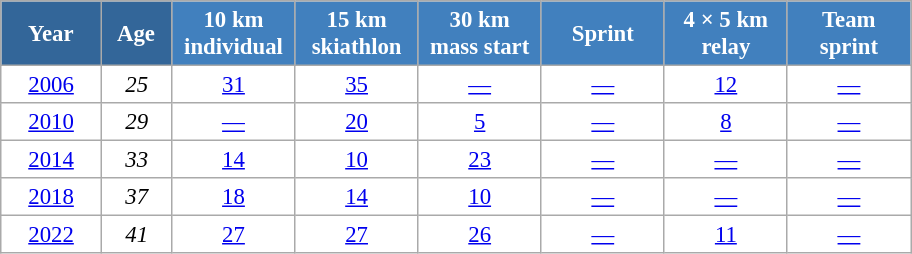<table class="wikitable" style="font-size:95%; text-align:center; border:grey solid 1px; border-collapse:collapse; background:#ffffff;">
<tr>
<th style="background-color:#369; color:white; width:60px;"> Year </th>
<th style="background-color:#369; color:white; width:40px;"> Age </th>
<th style="background-color:#4180be; color:white; width:75px;"> 10 km <br> individual </th>
<th style="background-color:#4180be; color:white; width:75px;"> 15 km <br> skiathlon </th>
<th style="background-color:#4180be; color:white; width:75px;"> 30 km <br> mass start </th>
<th style="background-color:#4180be; color:white; width:75px;"> Sprint </th>
<th style="background-color:#4180be; color:white; width:75px;"> 4 × 5 km <br> relay </th>
<th style="background-color:#4180be; color:white; width:75px;"> Team <br> sprint </th>
</tr>
<tr>
<td><a href='#'>2006</a></td>
<td><em>25</em></td>
<td><a href='#'>31</a></td>
<td><a href='#'>35</a></td>
<td><a href='#'>—</a></td>
<td><a href='#'>—</a></td>
<td><a href='#'>12</a></td>
<td><a href='#'>—</a></td>
</tr>
<tr>
<td><a href='#'>2010</a></td>
<td><em>29</em></td>
<td><a href='#'>—</a></td>
<td><a href='#'>20</a></td>
<td><a href='#'>5</a></td>
<td><a href='#'>—</a></td>
<td><a href='#'>8</a></td>
<td><a href='#'>—</a></td>
</tr>
<tr>
<td><a href='#'>2014</a></td>
<td><em>33</em></td>
<td><a href='#'>14</a></td>
<td><a href='#'>10</a></td>
<td><a href='#'>23</a></td>
<td><a href='#'>—</a></td>
<td><a href='#'>—</a></td>
<td><a href='#'>—</a></td>
</tr>
<tr>
<td><a href='#'>2018</a></td>
<td><em>37</em></td>
<td><a href='#'>18</a></td>
<td><a href='#'>14</a></td>
<td><a href='#'>10</a></td>
<td><a href='#'>—</a></td>
<td><a href='#'>—</a></td>
<td><a href='#'>—</a></td>
</tr>
<tr>
<td><a href='#'>2022</a></td>
<td><em>41</em></td>
<td><a href='#'>27</a></td>
<td><a href='#'>27</a></td>
<td><a href='#'>26</a></td>
<td><a href='#'>—</a></td>
<td><a href='#'>11</a></td>
<td><a href='#'>—</a></td>
</tr>
</table>
